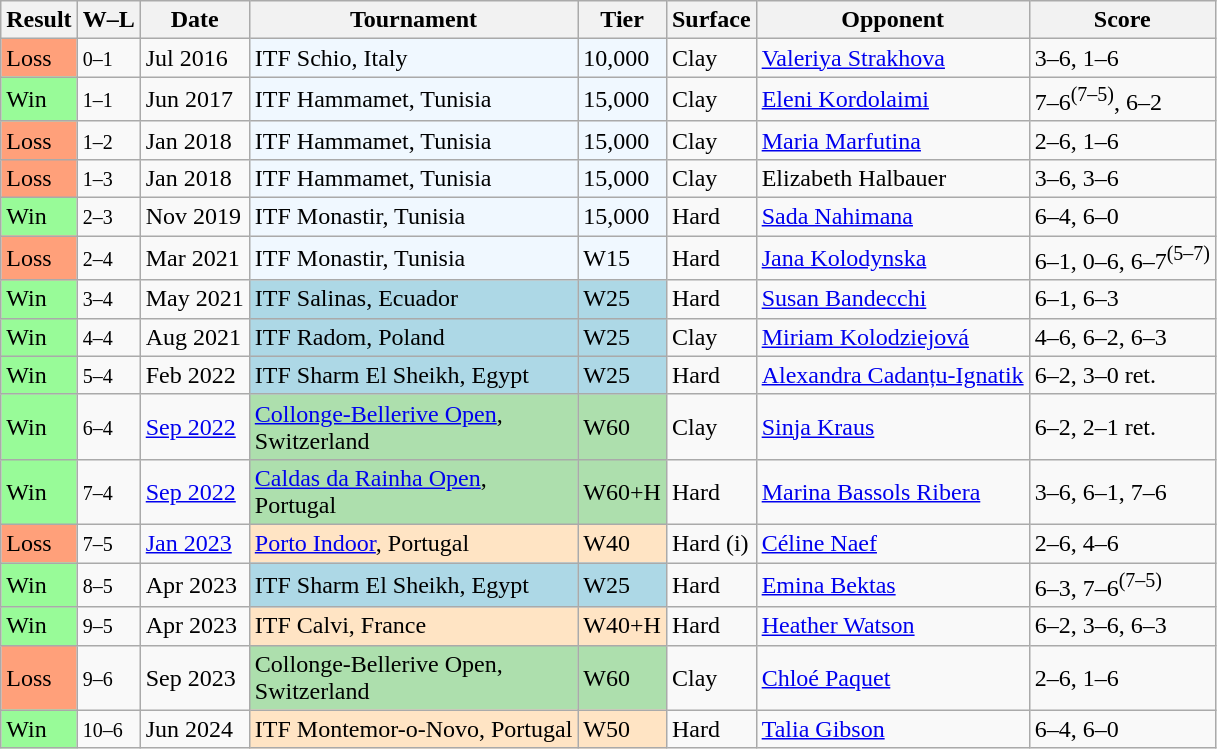<table class="sortable wikitable">
<tr>
<th>Result</th>
<th class="unsortable">W–L</th>
<th>Date</th>
<th>Tournament</th>
<th>Tier</th>
<th>Surface</th>
<th>Opponent</th>
<th class="unsortable">Score</th>
</tr>
<tr>
<td bgcolor=ffa07a>Loss</td>
<td><small>0–1</small></td>
<td>Jul 2016</td>
<td bgcolor=#f0f8ff>ITF Schio, Italy</td>
<td bgcolor=#f0f8ff>10,000</td>
<td>Clay</td>
<td> <a href='#'>Valeriya Strakhova</a></td>
<td>3–6, 1–6</td>
</tr>
<tr>
<td bgcolor=98FB98>Win</td>
<td><small>1–1</small></td>
<td>Jun 2017</td>
<td bgcolor=#f0f8ff>ITF Hammamet, Tunisia</td>
<td bgcolor=#f0f8ff>15,000</td>
<td>Clay</td>
<td> <a href='#'>Eleni Kordolaimi</a></td>
<td>7–6<sup>(7–5)</sup>, 6–2</td>
</tr>
<tr>
<td bgcolor=ffa07a>Loss</td>
<td><small>1–2</small></td>
<td>Jan 2018</td>
<td bgcolor=#f0f8ff>ITF Hammamet, Tunisia</td>
<td bgcolor=#f0f8ff>15,000</td>
<td>Clay</td>
<td> <a href='#'>Maria Marfutina</a></td>
<td>2–6, 1–6</td>
</tr>
<tr>
<td bgcolor=ffa07a>Loss</td>
<td><small>1–3</small></td>
<td>Jan 2018</td>
<td bgcolor=#f0f8ff>ITF Hammamet, Tunisia</td>
<td bgcolor=#f0f8ff>15,000</td>
<td>Clay</td>
<td> Elizabeth Halbauer</td>
<td>3–6, 3–6</td>
</tr>
<tr>
<td bgcolor=98FB98>Win</td>
<td><small>2–3</small></td>
<td>Nov 2019</td>
<td bgcolor=#f0f8ff>ITF Monastir, Tunisia</td>
<td bgcolor=#f0f8ff>15,000</td>
<td>Hard</td>
<td> <a href='#'>Sada Nahimana</a></td>
<td>6–4, 6–0</td>
</tr>
<tr>
<td bgcolor=ffa07a>Loss</td>
<td><small>2–4</small></td>
<td>Mar 2021</td>
<td bgcolor=#f0f8ff>ITF Monastir, Tunisia</td>
<td bgcolor=#f0f8ff>W15</td>
<td>Hard</td>
<td> <a href='#'>Jana Kolodynska</a></td>
<td>6–1, 0–6, 6–7<sup>(5–7)</sup></td>
</tr>
<tr>
<td bgcolor=#98FB98>Win</td>
<td><small>3–4</small></td>
<td>May 2021</td>
<td bgcolor=lightblue>ITF Salinas, Ecuador</td>
<td bgcolor=lightblue>W25</td>
<td>Hard</td>
<td> <a href='#'>Susan Bandecchi</a></td>
<td>6–1, 6–3</td>
</tr>
<tr>
<td bgcolor=#98FB98>Win</td>
<td><small>4–4</small></td>
<td>Aug 2021</td>
<td bgcolor=lightblue>ITF Radom, Poland</td>
<td bgcolor=lightblue>W25</td>
<td>Clay</td>
<td> <a href='#'>Miriam Kolodziejová</a></td>
<td>4–6, 6–2, 6–3</td>
</tr>
<tr>
<td bgcolor=#98FB98>Win</td>
<td><small>5–4</small></td>
<td>Feb 2022</td>
<td bgcolor=lightblue>ITF Sharm El Sheikh, Egypt</td>
<td bgcolor=lightblue>W25</td>
<td>Hard</td>
<td> <a href='#'>Alexandra Cadanțu-Ignatik</a></td>
<td>6–2, 3–0 ret.</td>
</tr>
<tr>
<td bgcolor=#98FB98>Win</td>
<td><small>6–4</small></td>
<td><a href='#'>Sep 2022</a></td>
<td style="background:#addfad;"><a href='#'>Collonge-Bellerive Open</a>, <br>Switzerland</td>
<td style="background:#addfad;">W60</td>
<td>Clay</td>
<td> <a href='#'>Sinja Kraus</a></td>
<td>6–2, 2–1 ret.</td>
</tr>
<tr>
<td bgcolor=#98FB98>Win</td>
<td><small>7–4</small></td>
<td><a href='#'>Sep 2022</a></td>
<td style="background:#addfad;"><a href='#'>Caldas da Rainha Open</a>, <br>Portugal</td>
<td style="background:#addfad;">W60+H</td>
<td>Hard</td>
<td> <a href='#'>Marina Bassols Ribera</a></td>
<td>3–6, 6–1, 7–6</td>
</tr>
<tr>
<td bgcolor=ffa07a>Loss</td>
<td><small>7–5</small></td>
<td><a href='#'>Jan 2023</a></td>
<td bgcolor=#ffe4c4><a href='#'>Porto Indoor</a>, Portugal</td>
<td bgcolor=#ffe4c4>W40</td>
<td>Hard (i)</td>
<td> <a href='#'>Céline Naef</a></td>
<td>2–6, 4–6</td>
</tr>
<tr>
<td bgcolor=98FB98>Win</td>
<td><small>8–5</small></td>
<td>Apr 2023</td>
<td bgcolor=lightblue>ITF Sharm El Sheikh, Egypt</td>
<td bgcolor=lightblue>W25</td>
<td>Hard</td>
<td> <a href='#'>Emina Bektas</a></td>
<td>6–3, 7–6<sup>(7–5)</sup></td>
</tr>
<tr>
<td bgcolor="#98FB98">Win</td>
<td><small>9–5</small></td>
<td>Apr 2023</td>
<td bgcolor="#ffe4c4">ITF Calvi, France</td>
<td bgcolor="#ffe4c4">W40+H</td>
<td>Hard</td>
<td> <a href='#'>Heather Watson</a></td>
<td>6–2, 3–6, 6–3</td>
</tr>
<tr>
<td bgcolor="ffa07a">Loss</td>
<td><small>9–6</small></td>
<td>Sep 2023</td>
<td style="background:#addfad;">Collonge-Bellerive Open, <br>Switzerland</td>
<td style="background:#addfad;">W60</td>
<td>Clay</td>
<td> <a href='#'>Chloé Paquet</a></td>
<td>2–6, 1–6</td>
</tr>
<tr>
<td bgcolor="#98FB98">Win</td>
<td><small>10–6</small></td>
<td>Jun 2024</td>
<td bgcolor=#ffe4c4>ITF Montemor-o-Novo, Portugal</td>
<td bgcolor=#ffe4c4>W50</td>
<td>Hard</td>
<td> <a href='#'>Talia Gibson</a></td>
<td>6–4, 6–0</td>
</tr>
</table>
